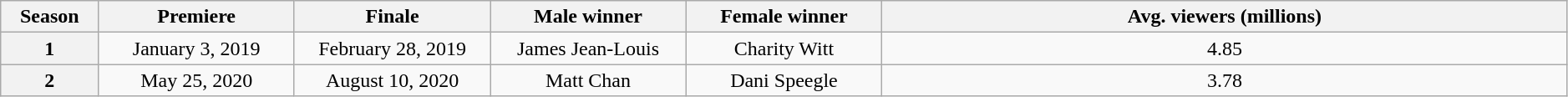<table class="wikitable" style="text-align:center; font-size:95; width:99%">
<tr>
<th width="05%">Season</th>
<th width="10%">Premiere</th>
<th width="10%">Finale</th>
<th width="10%">Male winner</th>
<th width="10%">Female winner</th>
<th width="35%">Avg. viewers (millions)</th>
</tr>
<tr>
<th>1</th>
<td>January 3, 2019</td>
<td>February 28, 2019</td>
<td>James Jean-Louis</td>
<td>Charity Witt</td>
<td>4.85</td>
</tr>
<tr>
<th>2</th>
<td>May 25, 2020</td>
<td>August 10, 2020</td>
<td>Matt Chan</td>
<td>Dani Speegle</td>
<td>3.78</td>
</tr>
</table>
